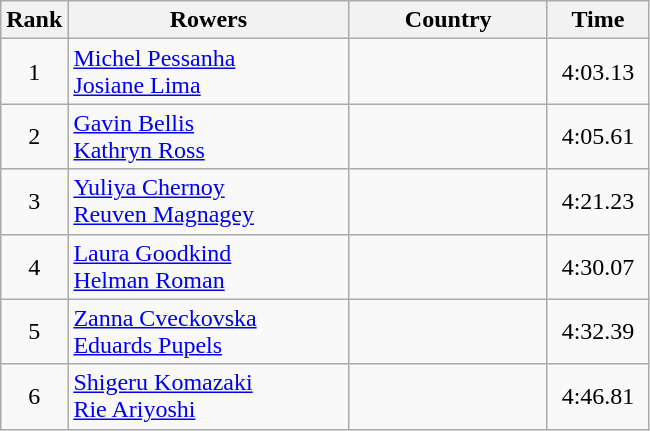<table class="wikitable" style="text-align:center">
<tr>
<th>Rank</th>
<th width=180>Rowers</th>
<th width=125>Country</th>
<th width=60>Time</th>
</tr>
<tr>
<td>1</td>
<td style="text-align:left"><a href='#'>Michel Pessanha</a><br><a href='#'>Josiane Lima</a></td>
<td style="text-align:left"></td>
<td>4:03.13</td>
</tr>
<tr>
<td>2</td>
<td style="text-align:left"><a href='#'>Gavin Bellis</a><br><a href='#'>Kathryn Ross</a></td>
<td style="text-align:left"></td>
<td>4:05.61</td>
</tr>
<tr>
<td>3</td>
<td style="text-align:left"><a href='#'>Yuliya Chernoy</a><br><a href='#'>Reuven Magnagey</a></td>
<td style="text-align:left"></td>
<td>4:21.23</td>
</tr>
<tr>
<td>4</td>
<td style="text-align:left"><a href='#'>Laura Goodkind</a><br><a href='#'>Helman Roman</a></td>
<td style="text-align:left"></td>
<td>4:30.07</td>
</tr>
<tr>
<td>5</td>
<td style="text-align:left"><a href='#'>Zanna Cveckovska</a><br><a href='#'>Eduards Pupels</a></td>
<td style="text-align:left"></td>
<td>4:32.39</td>
</tr>
<tr>
<td>6</td>
<td style="text-align:left"><a href='#'>Shigeru Komazaki</a><br><a href='#'>Rie Ariyoshi</a></td>
<td style="text-align:left"></td>
<td>4:46.81</td>
</tr>
</table>
